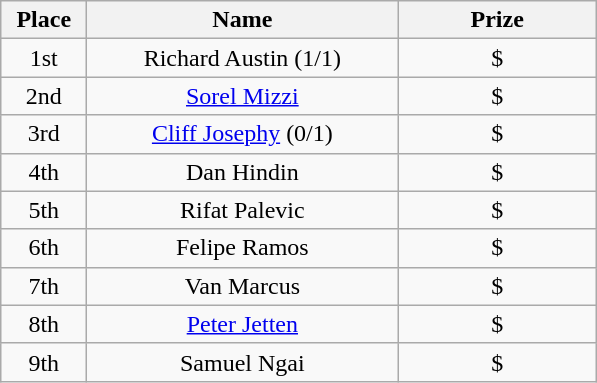<table class="wikitable">
<tr>
<th width="50">Place</th>
<th width="200">Name</th>
<th width="125">Prize</th>
</tr>
<tr>
<td align = "center">1st</td>
<td align = "center">Richard Austin (1/1)</td>
<td align = "center">$</td>
</tr>
<tr>
<td align = "center">2nd</td>
<td align = "center"><a href='#'>Sorel Mizzi</a></td>
<td align = "center">$</td>
</tr>
<tr>
<td align = "center">3rd</td>
<td align = "center"><a href='#'>Cliff Josephy</a> (0/1)</td>
<td align = "center">$</td>
</tr>
<tr>
<td align = "center">4th</td>
<td align = "center">Dan Hindin</td>
<td align = "center">$</td>
</tr>
<tr>
<td align = "center">5th</td>
<td align = "center">Rifat Palevic</td>
<td align = "center">$</td>
</tr>
<tr>
<td align = "center">6th</td>
<td align = "center">Felipe Ramos</td>
<td align = "center">$</td>
</tr>
<tr>
<td align = "center">7th</td>
<td align = "center">Van Marcus</td>
<td align = "center">$</td>
</tr>
<tr>
<td align = "center">8th</td>
<td align = "center"><a href='#'>Peter Jetten</a></td>
<td align = "center">$</td>
</tr>
<tr>
<td align = "center">9th</td>
<td align = "center">Samuel Ngai</td>
<td align = "center">$</td>
</tr>
</table>
